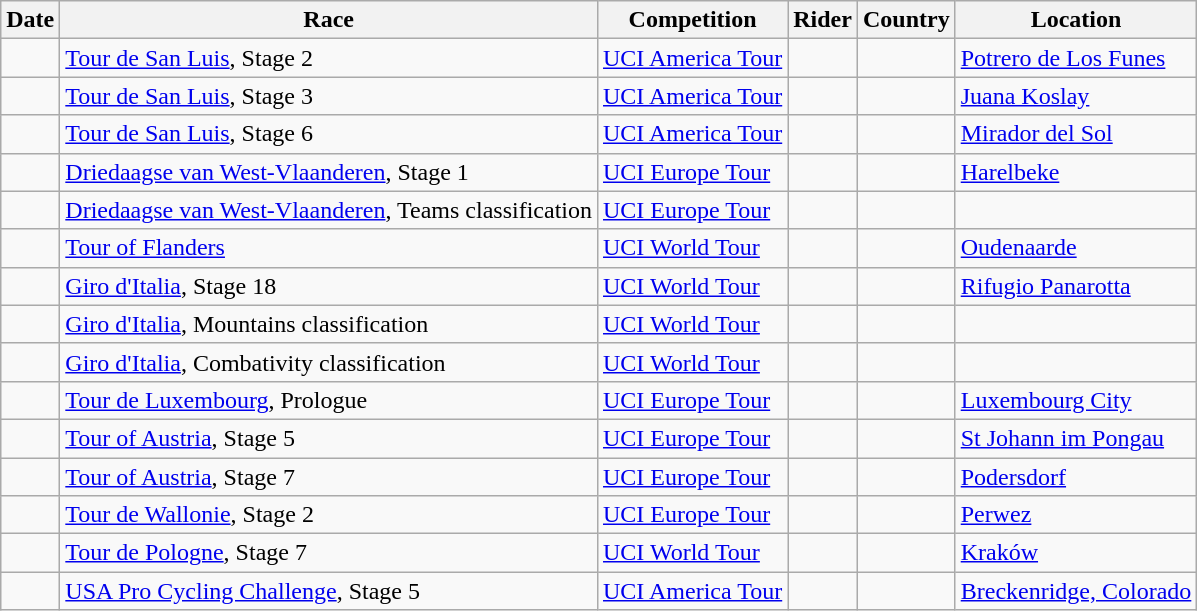<table class="wikitable sortable">
<tr>
<th>Date</th>
<th>Race</th>
<th>Competition</th>
<th>Rider</th>
<th>Country</th>
<th>Location</th>
</tr>
<tr>
<td></td>
<td><a href='#'>Tour de San Luis</a>, Stage 2</td>
<td><a href='#'>UCI America Tour</a></td>
<td></td>
<td></td>
<td><a href='#'>Potrero de Los Funes</a></td>
</tr>
<tr>
<td></td>
<td><a href='#'>Tour de San Luis</a>, Stage 3</td>
<td><a href='#'>UCI America Tour</a></td>
<td></td>
<td></td>
<td><a href='#'>Juana Koslay</a></td>
</tr>
<tr>
<td></td>
<td><a href='#'>Tour de San Luis</a>, Stage 6</td>
<td><a href='#'>UCI America Tour</a></td>
<td></td>
<td></td>
<td><a href='#'>Mirador del Sol</a></td>
</tr>
<tr>
<td></td>
<td><a href='#'>Driedaagse van West-Vlaanderen</a>, Stage 1</td>
<td><a href='#'>UCI Europe Tour</a></td>
<td></td>
<td></td>
<td><a href='#'>Harelbeke</a></td>
</tr>
<tr>
<td></td>
<td><a href='#'>Driedaagse van West-Vlaanderen</a>, Teams classification</td>
<td><a href='#'>UCI Europe Tour</a></td>
<td align="center"></td>
<td></td>
<td></td>
</tr>
<tr>
<td></td>
<td><a href='#'>Tour of Flanders</a></td>
<td><a href='#'>UCI World Tour</a></td>
<td></td>
<td></td>
<td><a href='#'>Oudenaarde</a></td>
</tr>
<tr>
<td></td>
<td><a href='#'>Giro d'Italia</a>, Stage 18</td>
<td><a href='#'>UCI World Tour</a></td>
<td></td>
<td></td>
<td><a href='#'>Rifugio Panarotta</a></td>
</tr>
<tr>
<td></td>
<td><a href='#'>Giro d'Italia</a>, Mountains classification</td>
<td><a href='#'>UCI World Tour</a></td>
<td></td>
<td></td>
<td></td>
</tr>
<tr>
<td></td>
<td><a href='#'>Giro d'Italia</a>, Combativity classification</td>
<td><a href='#'>UCI World Tour</a></td>
<td></td>
<td></td>
<td></td>
</tr>
<tr>
<td></td>
<td><a href='#'>Tour de Luxembourg</a>, Prologue</td>
<td><a href='#'>UCI Europe Tour</a></td>
<td></td>
<td></td>
<td><a href='#'>Luxembourg City</a></td>
</tr>
<tr>
<td></td>
<td><a href='#'>Tour of Austria</a>, Stage 5</td>
<td><a href='#'>UCI Europe Tour</a></td>
<td></td>
<td></td>
<td><a href='#'>St Johann im Pongau</a></td>
</tr>
<tr>
<td></td>
<td><a href='#'>Tour of Austria</a>, Stage 7</td>
<td><a href='#'>UCI Europe Tour</a></td>
<td></td>
<td></td>
<td><a href='#'>Podersdorf</a></td>
</tr>
<tr>
<td></td>
<td><a href='#'>Tour de Wallonie</a>, Stage 2</td>
<td><a href='#'>UCI Europe Tour</a></td>
<td></td>
<td></td>
<td><a href='#'>Perwez</a></td>
</tr>
<tr>
<td></td>
<td><a href='#'>Tour de Pologne</a>, Stage 7</td>
<td><a href='#'>UCI World Tour</a></td>
<td></td>
<td></td>
<td><a href='#'>Kraków</a></td>
</tr>
<tr>
<td></td>
<td><a href='#'>USA Pro Cycling Challenge</a>, Stage 5</td>
<td><a href='#'>UCI America Tour</a></td>
<td></td>
<td></td>
<td><a href='#'>Breckenridge, Colorado</a></td>
</tr>
</table>
